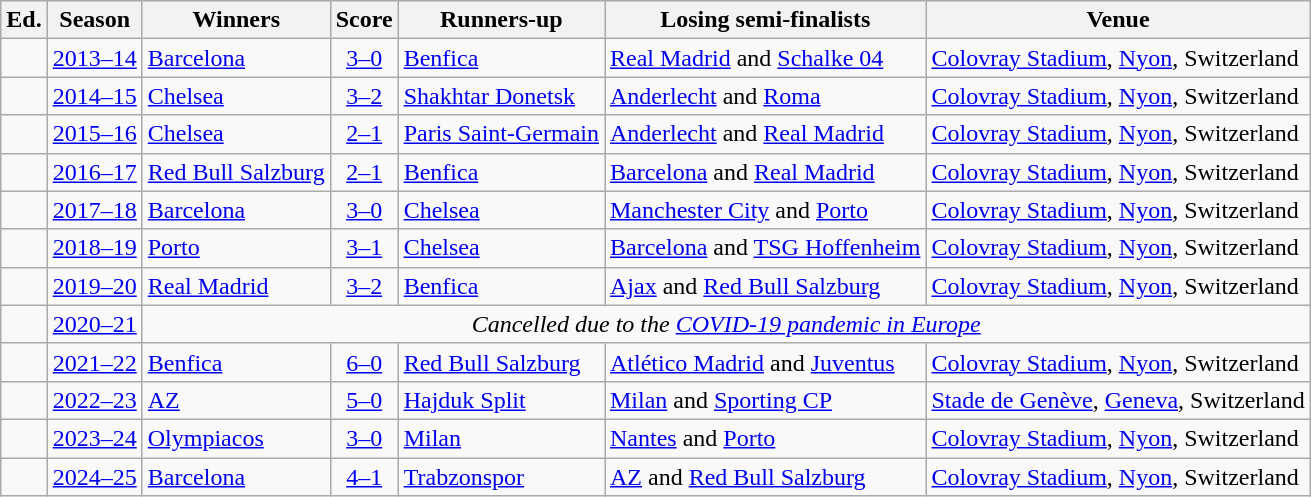<table class="wikitable sortable">
<tr>
<th>Ed.</th>
<th scope="col">Season</th>
<th scope="col">Winners</th>
<th scope="col">Score</th>
<th scope="col">Runners-up</th>
<th scope="col" colspan="2" class="unsortable">Losing semi-finalists</th>
<th scope="col">Venue</th>
</tr>
<tr>
<td></td>
<td style="text-align:center;"><a href='#'>2013–14</a></td>
<td> <a href='#'>Barcelona</a></td>
<td style="text-align:center;"><a href='#'>3–0</a></td>
<td> <a href='#'>Benfica</a></td>
<td colspan=2> <a href='#'>Real Madrid</a> and  <a href='#'>Schalke 04</a></td>
<td><a href='#'>Colovray Stadium</a>, <a href='#'>Nyon</a>, Switzerland</td>
</tr>
<tr>
<td></td>
<td style="text-align:center;"><a href='#'>2014–15</a></td>
<td> <a href='#'>Chelsea</a></td>
<td style="text-align:center;"><a href='#'>3–2</a></td>
<td> <a href='#'>Shakhtar Donetsk</a></td>
<td colspan=2> <a href='#'>Anderlecht</a> and  <a href='#'>Roma</a></td>
<td><a href='#'>Colovray Stadium</a>, <a href='#'>Nyon</a>, Switzerland</td>
</tr>
<tr>
<td></td>
<td style="text-align:center;"><a href='#'>2015–16</a></td>
<td> <a href='#'>Chelsea</a></td>
<td style="text-align:center;"><a href='#'>2–1</a></td>
<td> <a href='#'>Paris Saint-Germain</a></td>
<td colspan=2> <a href='#'>Anderlecht</a> and  <a href='#'>Real Madrid</a></td>
<td><a href='#'>Colovray Stadium</a>, <a href='#'>Nyon</a>, Switzerland</td>
</tr>
<tr>
<td></td>
<td style="text-align:center;"><a href='#'>2016–17</a></td>
<td> <a href='#'>Red Bull Salzburg</a></td>
<td style="text-align:center;"><a href='#'>2–1</a></td>
<td> <a href='#'>Benfica</a></td>
<td colspan=2> <a href='#'>Barcelona</a> and  <a href='#'>Real Madrid</a></td>
<td><a href='#'>Colovray Stadium</a>, <a href='#'>Nyon</a>, Switzerland</td>
</tr>
<tr>
<td></td>
<td style="text-align:center;"><a href='#'>2017–18</a></td>
<td> <a href='#'>Barcelona</a></td>
<td style="text-align:center;"><a href='#'>3–0</a></td>
<td> <a href='#'>Chelsea</a></td>
<td colspan=2> <a href='#'>Manchester City</a> and  <a href='#'>Porto</a></td>
<td><a href='#'>Colovray Stadium</a>, <a href='#'>Nyon</a>, Switzerland</td>
</tr>
<tr>
<td></td>
<td style="text-align:center;"><a href='#'>2018–19</a></td>
<td> <a href='#'>Porto</a></td>
<td style="text-align:center;"><a href='#'>3–1</a></td>
<td> <a href='#'>Chelsea</a></td>
<td colspan=2> <a href='#'>Barcelona</a> and  <a href='#'>TSG Hoffenheim</a></td>
<td><a href='#'>Colovray Stadium</a>, <a href='#'>Nyon</a>, Switzerland</td>
</tr>
<tr>
<td></td>
<td style="text-align:center;"><a href='#'>2019–20</a></td>
<td> <a href='#'>Real Madrid</a></td>
<td style="text-align:center;"><a href='#'>3–2</a></td>
<td> <a href='#'>Benfica</a></td>
<td colspan=2> <a href='#'>Ajax</a> and  <a href='#'>Red Bull Salzburg</a></td>
<td><a href='#'>Colovray Stadium</a>, <a href='#'>Nyon</a>, Switzerland</td>
</tr>
<tr>
<td></td>
<td style="text-align:center;"><a href='#'>2020–21</a></td>
<td colspan="6" style="text-align:center;"><em>Cancelled due to the <a href='#'>COVID-19 pandemic in Europe</a></em></td>
</tr>
<tr>
<td></td>
<td style="text-align:center;"><a href='#'>2021–22</a></td>
<td> <a href='#'>Benfica</a></td>
<td style="text-align:center;"><a href='#'>6–0</a></td>
<td> <a href='#'>Red Bull Salzburg</a></td>
<td colspan=2> <a href='#'>Atlético Madrid</a> and  <a href='#'>Juventus</a></td>
<td><a href='#'>Colovray Stadium</a>, <a href='#'>Nyon</a>, Switzerland</td>
</tr>
<tr>
<td></td>
<td style="text-align:center;"><a href='#'>2022–23</a></td>
<td> <a href='#'>AZ</a></td>
<td style="text-align:center;"><a href='#'>5–0</a></td>
<td> <a href='#'>Hajduk Split</a></td>
<td colspan=2> <a href='#'>Milan</a> and  <a href='#'>Sporting CP</a></td>
<td><a href='#'>Stade de Genève</a>, <a href='#'>Geneva</a>, Switzerland</td>
</tr>
<tr>
<td></td>
<td style="text-align:center;"><a href='#'>2023–24</a></td>
<td> <a href='#'>Olympiacos</a></td>
<td style="text-align:center;"><a href='#'>3–0</a></td>
<td> <a href='#'>Milan</a></td>
<td colspan=2> <a href='#'>Nantes</a> and  <a href='#'>Porto</a></td>
<td><a href='#'>Colovray Stadium</a>, <a href='#'>Nyon</a>, Switzerland</td>
</tr>
<tr>
<td></td>
<td style="text-align:center;"><a href='#'>2024–25</a></td>
<td> <a href='#'>Barcelona</a></td>
<td style="text-align:center;"><a href='#'>4–1</a></td>
<td> <a href='#'>Trabzonspor</a></td>
<td colspan=2> <a href='#'>AZ</a> and  <a href='#'>Red Bull Salzburg</a></td>
<td><a href='#'>Colovray Stadium</a>, <a href='#'>Nyon</a>, Switzerland</td>
</tr>
</table>
